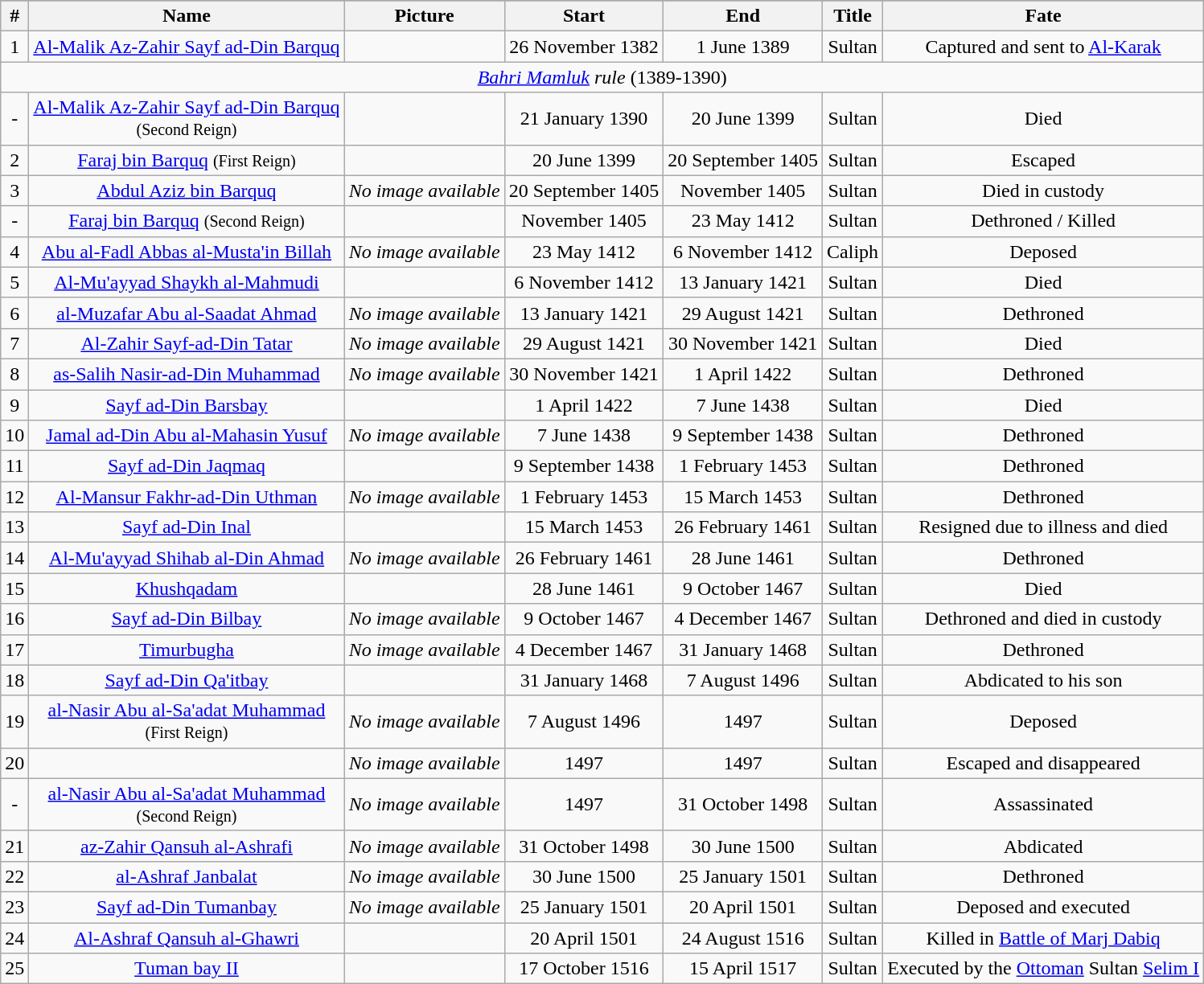<table class="wikitable" style="text-align:center">
<tr style="background:#cccccc">
</tr>
<tr>
<th>#</th>
<th>Name</th>
<th>Picture</th>
<th>Start</th>
<th>End</th>
<th>Title</th>
<th>Fate</th>
</tr>
<tr>
<td>1</td>
<td><a href='#'>Al-Malik Az-Zahir Sayf ad-Din Barquq</a></td>
<td></td>
<td>26 November 1382</td>
<td>1 June 1389</td>
<td>Sultan</td>
<td>Captured and sent to <a href='#'>Al-Karak</a></td>
</tr>
<tr>
<td colspan=7><em><a href='#'>Bahri Mamluk</a> rule</em> (1389-1390)</td>
</tr>
<tr>
<td>-</td>
<td><a href='#'>Al-Malik Az-Zahir Sayf ad-Din Barquq</a><br><small>(Second Reign)</small></td>
<td></td>
<td>21 January 1390</td>
<td>20 June 1399</td>
<td>Sultan</td>
<td>Died</td>
</tr>
<tr>
<td>2</td>
<td><a href='#'>Faraj bin Barquq</a> <small>(First Reign)</small></td>
<td></td>
<td>20 June 1399</td>
<td>20 September 1405</td>
<td>Sultan</td>
<td>Escaped</td>
</tr>
<tr>
<td>3</td>
<td><a href='#'>Abdul Aziz bin Barquq</a></td>
<td><em>No image available</em></td>
<td>20 September 1405</td>
<td>November 1405</td>
<td>Sultan</td>
<td>Died in custody</td>
</tr>
<tr>
<td>-</td>
<td><a href='#'>Faraj bin Barquq</a> <small>(Second Reign)</small></td>
<td></td>
<td>November 1405</td>
<td>23 May 1412</td>
<td>Sultan</td>
<td>Dethroned / Killed</td>
</tr>
<tr>
<td>4</td>
<td><a href='#'>Abu al-Fadl Abbas al-Musta'in Billah</a></td>
<td><em>No image available</em></td>
<td>23 May 1412</td>
<td>6 November 1412</td>
<td>Caliph</td>
<td>Deposed</td>
</tr>
<tr>
<td>5</td>
<td><a href='#'>Al-Mu'ayyad Shaykh al-Mahmudi</a></td>
<td></td>
<td>6 November 1412</td>
<td>13 January 1421</td>
<td>Sultan</td>
<td>Died</td>
</tr>
<tr>
<td>6</td>
<td><a href='#'>al-Muzafar Abu al-Saadat Ahmad</a></td>
<td><em>No image available</em></td>
<td>13 January 1421</td>
<td>29 August 1421</td>
<td>Sultan</td>
<td>Dethroned</td>
</tr>
<tr>
<td>7</td>
<td><a href='#'>Al-Zahir Sayf-ad-Din Tatar</a></td>
<td><em>No image available</em></td>
<td>29 August 1421</td>
<td>30 November 1421</td>
<td>Sultan</td>
<td>Died</td>
</tr>
<tr>
<td>8</td>
<td><a href='#'>as-Salih Nasir-ad-Din Muhammad</a></td>
<td><em>No image available</em></td>
<td>30 November 1421</td>
<td>1 April 1422</td>
<td>Sultan</td>
<td>Dethroned</td>
</tr>
<tr>
<td>9</td>
<td><a href='#'>Sayf ad-Din Barsbay</a></td>
<td></td>
<td>1 April 1422</td>
<td>7 June 1438</td>
<td>Sultan</td>
<td>Died</td>
</tr>
<tr>
<td>10</td>
<td><a href='#'>Jamal ad-Din Abu al-Mahasin Yusuf</a></td>
<td><em>No image available</em></td>
<td>7 June 1438</td>
<td>9 September 1438</td>
<td>Sultan</td>
<td>Dethroned</td>
</tr>
<tr>
<td>11</td>
<td><a href='#'>Sayf ad-Din Jaqmaq</a></td>
<td></td>
<td>9 September 1438</td>
<td>1 February 1453</td>
<td>Sultan</td>
<td>Dethroned</td>
</tr>
<tr>
<td>12</td>
<td><a href='#'>Al-Mansur Fakhr-ad-Din Uthman</a></td>
<td><em>No image available</em></td>
<td>1 February 1453</td>
<td>15 March 1453</td>
<td>Sultan</td>
<td>Dethroned</td>
</tr>
<tr>
<td>13</td>
<td><a href='#'>Sayf ad-Din Inal</a></td>
<td></td>
<td>15 March 1453</td>
<td>26 February 1461</td>
<td>Sultan</td>
<td>Resigned due to illness and died</td>
</tr>
<tr>
<td>14</td>
<td><a href='#'>Al-Mu'ayyad Shihab al-Din Ahmad</a></td>
<td><em>No image available</em></td>
<td>26 February 1461</td>
<td>28 June 1461</td>
<td>Sultan</td>
<td>Dethroned</td>
</tr>
<tr>
<td>15</td>
<td><a href='#'>Khushqadam</a></td>
<td></td>
<td>28 June 1461</td>
<td>9 October 1467</td>
<td>Sultan</td>
<td>Died</td>
</tr>
<tr>
<td>16</td>
<td><a href='#'>Sayf ad-Din Bilbay</a></td>
<td><em>No image available</em></td>
<td>9 October 1467</td>
<td>4 December 1467</td>
<td>Sultan</td>
<td>Dethroned and died in custody</td>
</tr>
<tr>
<td>17</td>
<td><a href='#'>Timurbugha</a></td>
<td><em>No image available</em></td>
<td>4 December 1467</td>
<td>31 January 1468</td>
<td>Sultan</td>
<td>Dethroned</td>
</tr>
<tr>
<td>18</td>
<td><a href='#'>Sayf ad-Din Qa'itbay</a></td>
<td></td>
<td>31 January 1468</td>
<td>7 August 1496</td>
<td>Sultan</td>
<td>Abdicated to his son</td>
</tr>
<tr>
<td>19</td>
<td><a href='#'>al-Nasir Abu al-Sa'adat Muhammad</a><br><small>(First Reign)</small></td>
<td><em>No image available</em></td>
<td>7 August 1496</td>
<td>1497</td>
<td>Sultan</td>
<td>Deposed</td>
</tr>
<tr>
<td>20</td>
<td></td>
<td><em>No image available</em></td>
<td>1497</td>
<td>1497</td>
<td>Sultan</td>
<td>Escaped and disappeared</td>
</tr>
<tr>
<td>-</td>
<td><a href='#'>al-Nasir Abu al-Sa'adat Muhammad</a><br><small>(Second Reign)</small></td>
<td><em>No image available</em></td>
<td>1497</td>
<td>31 October 1498</td>
<td>Sultan</td>
<td>Assassinated</td>
</tr>
<tr>
<td>21</td>
<td><a href='#'>az-Zahir Qansuh al-Ashrafi</a></td>
<td><em>No image available</em></td>
<td>31 October 1498</td>
<td>30 June 1500</td>
<td>Sultan</td>
<td>Abdicated</td>
</tr>
<tr>
<td>22</td>
<td><a href='#'>al-Ashraf Janbalat</a></td>
<td><em>No image available</em></td>
<td>30 June 1500</td>
<td>25 January 1501</td>
<td>Sultan</td>
<td>Dethroned</td>
</tr>
<tr>
<td>23</td>
<td><a href='#'>Sayf ad-Din Tumanbay</a></td>
<td><em>No image available</em></td>
<td>25 January 1501</td>
<td>20 April 1501</td>
<td>Sultan</td>
<td>Deposed and executed</td>
</tr>
<tr>
<td>24</td>
<td><a href='#'>Al-Ashraf Qansuh al-Ghawri</a></td>
<td></td>
<td>20 April 1501</td>
<td>24 August 1516</td>
<td>Sultan</td>
<td>Killed in <a href='#'>Battle of Marj Dabiq</a></td>
</tr>
<tr>
<td>25</td>
<td><a href='#'>Tuman bay II</a></td>
<td></td>
<td>17 October 1516</td>
<td>15 April 1517</td>
<td>Sultan</td>
<td>Executed by the <a href='#'>Ottoman</a> Sultan <a href='#'>Selim I</a></td>
</tr>
</table>
